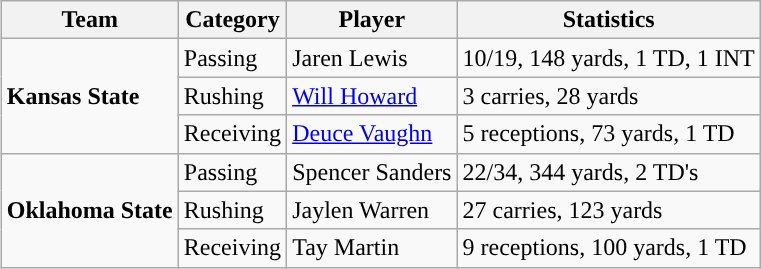<table class="wikitable" style="float: right;">
<tr>
<th>Team</th>
<th>Category</th>
<th>Player</th>
<th>Statistics</th>
</tr>
<tr>
<td rowspan=3><strong>Kansas State</strong></td>
<td>Passing</td>
<td>Jaren Lewis</td>
<td>10/19, 148 yards, 1 TD, 1 INT</td>
</tr>
<tr>
<td>Rushing</td>
<td><a href='#'>Will Howard</a></td>
<td>3 carries, 28 yards</td>
</tr>
<tr>
<td>Receiving</td>
<td><a href='#'>Deuce Vaughn</a></td>
<td>5 receptions, 73 yards, 1 TD</td>
</tr>
<tr>
<td rowspan=3><strong>Oklahoma State</strong></td>
<td>Passing</td>
<td>Spencer Sanders</td>
<td>22/34, 344 yards, 2 TD's</td>
</tr>
<tr>
<td>Rushing</td>
<td>Jaylen Warren</td>
<td>27 carries, 123 yards</td>
</tr>
<tr>
<td>Receiving</td>
<td>Tay Martin</td>
<td>9 receptions, 100 yards, 1 TD</td>
</tr>
</table>
